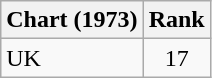<table class="wikitable">
<tr>
<th align="left">Chart (1973)</th>
<th style="text-align:center;">Rank</th>
</tr>
<tr>
<td>UK</td>
<td style="text-align:center;">17</td>
</tr>
</table>
